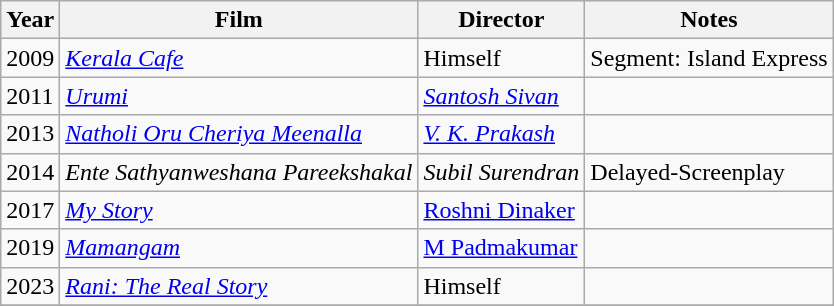<table class="wikitable">
<tr>
<th>Year</th>
<th>Film</th>
<th>Director</th>
<th>Notes</th>
</tr>
<tr>
<td>2009</td>
<td><em><a href='#'>Kerala Cafe</a></em></td>
<td>Himself</td>
<td>Segment: Island Express</td>
</tr>
<tr>
<td>2011</td>
<td><em><a href='#'>Urumi</a></em></td>
<td><em><a href='#'>Santosh Sivan</a></em></td>
<td></td>
</tr>
<tr>
<td>2013</td>
<td><em><a href='#'>Natholi Oru Cheriya Meenalla</a></em></td>
<td><em><a href='#'>V. K. Prakash</a></em></td>
<td></td>
</tr>
<tr>
<td>2014</td>
<td><em>Ente Sathyanweshana Pareekshakal</em></td>
<td><em>Subil Surendran</em></td>
<td>Delayed-Screenplay</td>
</tr>
<tr>
<td>2017</td>
<td><em><a href='#'>My Story</a></em></td>
<td><a href='#'>Roshni Dinaker</a></td>
<td></td>
</tr>
<tr>
<td>2019</td>
<td><em><a href='#'>Mamangam</a></em></td>
<td><a href='#'>M Padmakumar</a></td>
<td></td>
</tr>
<tr>
<td>2023</td>
<td><em><a href='#'>Rani: The Real Story</a></em></td>
<td>Himself</td>
<td></td>
</tr>
<tr>
</tr>
</table>
